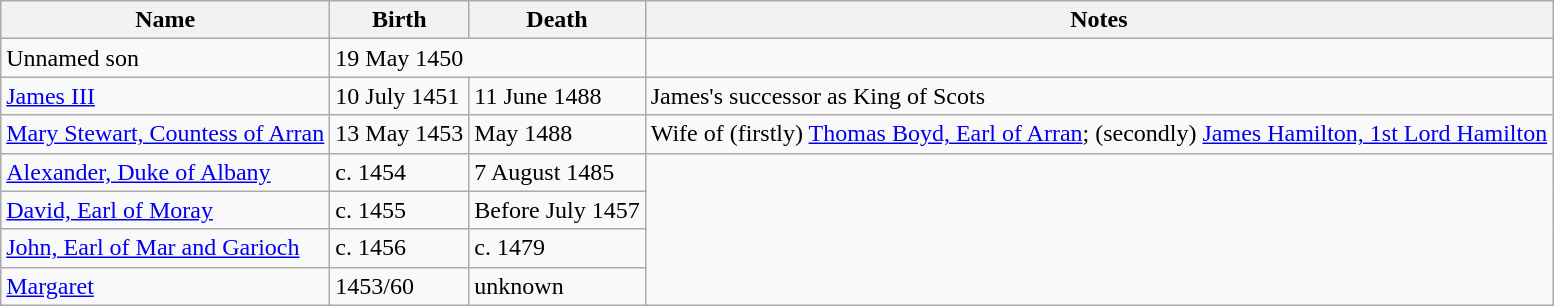<table class="wikitable">
<tr>
<th scope="col">Name</th>
<th scope="col">Birth</th>
<th scope="col">Death</th>
<th scope="col">Notes</th>
</tr>
<tr>
<td>Unnamed son</td>
<td colspan="2">19 May 1450</td>
<td></td>
</tr>
<tr>
<td><a href='#'>James III</a></td>
<td>10 July 1451</td>
<td>11 June 1488</td>
<td>James's successor as King of Scots</td>
</tr>
<tr>
<td><a href='#'>Mary Stewart, Countess of Arran</a></td>
<td>13 May 1453</td>
<td>May 1488</td>
<td>Wife of (firstly) <a href='#'>Thomas Boyd, Earl of Arran</a>; (secondly) <a href='#'>James Hamilton, 1st Lord Hamilton</a></td>
</tr>
<tr>
<td><a href='#'>Alexander, Duke of Albany</a></td>
<td>c. 1454</td>
<td>7 August 1485</td>
<td rowspan="4"></td>
</tr>
<tr>
<td><a href='#'>David, Earl of Moray</a></td>
<td>c. 1455</td>
<td>Before July 1457</td>
</tr>
<tr>
<td><a href='#'>John, Earl of Mar and Garioch</a></td>
<td>c. 1456</td>
<td>c. 1479</td>
</tr>
<tr>
<td><a href='#'>Margaret</a></td>
<td>1453/60</td>
<td>unknown</td>
</tr>
</table>
